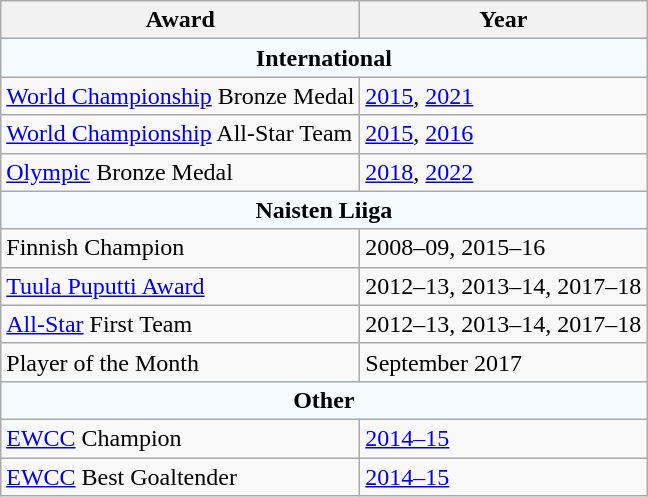<table class="wikitable">
<tr>
<th scope="col">Award</th>
<th scope="col">Year</th>
</tr>
<tr>
<th colspan="2" style="text-align:center; background:#F5FCFF;">International</th>
</tr>
<tr>
<td><a href='#'>World Championship</a> Bronze Medal</td>
<td><a href='#'>2015</a>, <a href='#'>2021</a></td>
</tr>
<tr>
<td><a href='#'>World Championship</a> All-Star Team</td>
<td><a href='#'>2015</a>, <a href='#'>2016</a></td>
</tr>
<tr>
<td><a href='#'>Olympic</a> Bronze Medal</td>
<td><a href='#'>2018</a>, <a href='#'>2022</a></td>
</tr>
<tr>
<th colspan="2" style="text-align:center; background:#F5FCFF;">Naisten Liiga</th>
</tr>
<tr>
<td>Finnish Champion</td>
<td>2008–09, 2015–16</td>
</tr>
<tr>
<td><a href='#'>Tuula Puputti Award</a></td>
<td>2012–13, 2013–14, 2017–18</td>
</tr>
<tr>
<td><a href='#'>All-Star</a> First Team</td>
<td>2012–13, 2013–14, 2017–18</td>
</tr>
<tr>
<td>Player of the Month</td>
<td>September 2017</td>
</tr>
<tr>
<th colspan="2" style="text-align:center; background:#F5FCFF;">Other</th>
</tr>
<tr>
<td><a href='#'>EWCC</a> Champion</td>
<td><a href='#'>2014–15</a></td>
</tr>
<tr>
<td><a href='#'>EWCC</a> Best Goaltender</td>
<td><a href='#'>2014–15</a></td>
</tr>
</table>
